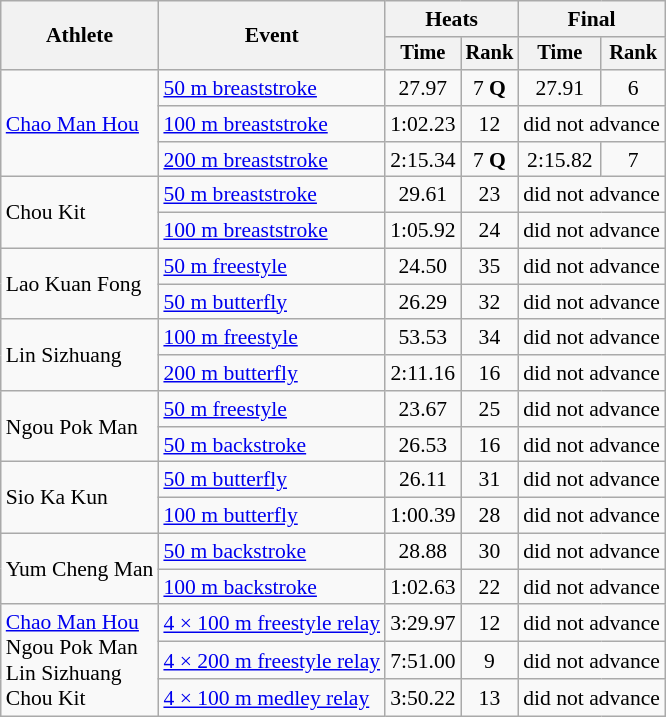<table class=wikitable style=font-size:90%;text-align:center>
<tr>
<th rowspan="2">Athlete</th>
<th rowspan="2">Event</th>
<th colspan="2">Heats</th>
<th colspan="2">Final</th>
</tr>
<tr style="font-size:95%">
<th>Time</th>
<th>Rank</th>
<th>Time</th>
<th>Rank</th>
</tr>
<tr>
<td align=left rowspan=3><a href='#'>Chao Man Hou</a></td>
<td align=left><a href='#'>50 m breaststroke</a></td>
<td>27.97</td>
<td>7 <strong>Q</strong></td>
<td>27.91</td>
<td>6</td>
</tr>
<tr>
<td align=left><a href='#'>100 m breaststroke</a></td>
<td>1:02.23</td>
<td>12</td>
<td colspan=2>did not advance</td>
</tr>
<tr>
<td align=left><a href='#'>200 m breaststroke</a></td>
<td>2:15.34</td>
<td>7 <strong>Q</strong></td>
<td>2:15.82</td>
<td>7</td>
</tr>
<tr>
<td align=left rowspan=2>Chou Kit</td>
<td align=left><a href='#'>50 m breaststroke</a></td>
<td>29.61</td>
<td>23</td>
<td colspan=2>did not advance</td>
</tr>
<tr>
<td align=left><a href='#'>100 m breaststroke</a></td>
<td>1:05.92</td>
<td>24</td>
<td colspan=2>did not advance</td>
</tr>
<tr>
<td align=left rowspan=2>Lao Kuan Fong</td>
<td align=left><a href='#'>50 m freestyle</a></td>
<td>24.50</td>
<td>35</td>
<td colspan=2>did not advance</td>
</tr>
<tr>
<td align=left><a href='#'>50 m butterfly</a></td>
<td>26.29</td>
<td>32</td>
<td colspan=2>did not advance</td>
</tr>
<tr>
<td align=left rowspan=2>Lin Sizhuang</td>
<td align=left><a href='#'>100 m freestyle</a></td>
<td>53.53</td>
<td>34</td>
<td colspan=2>did not advance</td>
</tr>
<tr>
<td align=left><a href='#'>200 m butterfly</a></td>
<td>2:11.16</td>
<td>16</td>
<td colspan=2>did not advance</td>
</tr>
<tr>
<td align=left rowspan=2>Ngou Pok Man</td>
<td align=left><a href='#'>50 m freestyle</a></td>
<td>23.67</td>
<td>25</td>
<td colspan=2>did not advance</td>
</tr>
<tr>
<td align=left><a href='#'>50 m backstroke</a></td>
<td>26.53</td>
<td>16</td>
<td colspan=2>did not advance</td>
</tr>
<tr>
<td align=left rowspan=2>Sio Ka Kun</td>
<td align=left><a href='#'>50 m butterfly</a></td>
<td>26.11</td>
<td>31</td>
<td colspan=2>did not advance</td>
</tr>
<tr>
<td align=left><a href='#'>100 m butterfly</a></td>
<td>1:00.39</td>
<td>28</td>
<td colspan=2>did not advance</td>
</tr>
<tr>
<td align=left rowspan=2>Yum Cheng Man</td>
<td align=left><a href='#'>50 m backstroke</a></td>
<td>28.88</td>
<td>30</td>
<td colspan=2>did not advance</td>
</tr>
<tr>
<td align=left><a href='#'>100 m backstroke</a></td>
<td>1:02.63</td>
<td>22</td>
<td colspan=2>did not advance</td>
</tr>
<tr>
<td align=left rowspan=3><a href='#'>Chao Man Hou</a><br>Ngou Pok Man<br>Lin Sizhuang<br>Chou Kit</td>
<td align=left><a href='#'>4 × 100 m freestyle relay</a></td>
<td>3:29.97</td>
<td>12</td>
<td colspan=2>did not advance</td>
</tr>
<tr>
<td align=left><a href='#'>4 × 200 m freestyle relay</a></td>
<td>7:51.00</td>
<td>9</td>
<td colspan=2>did not advance</td>
</tr>
<tr>
<td align=left><a href='#'>4 × 100 m medley relay</a></td>
<td>3:50.22</td>
<td>13</td>
<td colspan=2>did not advance</td>
</tr>
</table>
